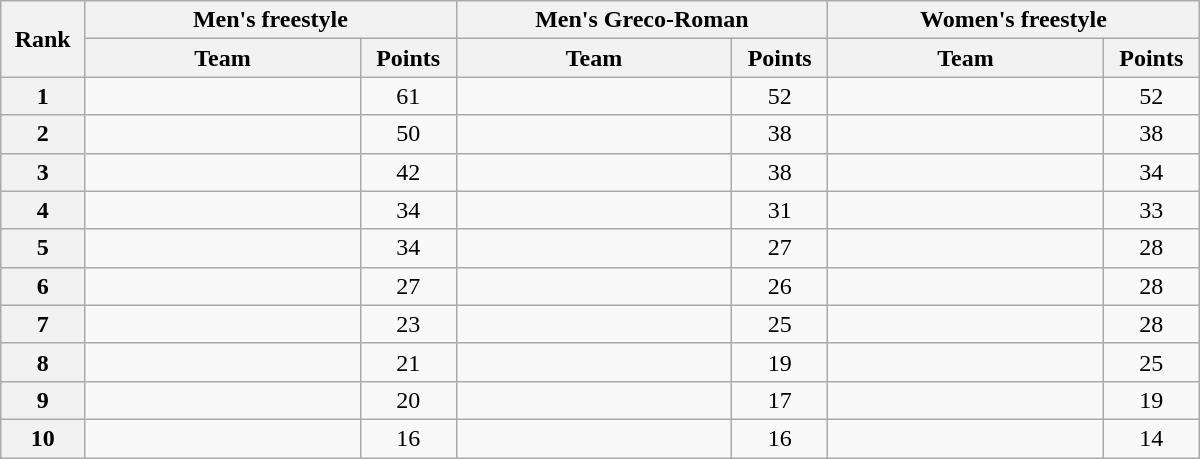<table class="wikitable"  style="width:800px; text-align:center;">
<tr>
<th style="width:7%;" rowspan="2">Rank</th>
<th colspan="2">Men's freestyle</th>
<th colspan="2">Men's Greco-Roman</th>
<th colspan="2">Women's freestyle</th>
</tr>
<tr>
<th width=23%>Team</th>
<th width=8%>Points</th>
<th width=23%>Team</th>
<th width=8%>Points</th>
<th width=23%>Team</th>
<th width=8%>Points</th>
</tr>
<tr>
<th>1</th>
<td align=left></td>
<td>61</td>
<td align=left></td>
<td>52</td>
<td align=left></td>
<td>52</td>
</tr>
<tr>
<th>2</th>
<td align=left></td>
<td>50</td>
<td align=left></td>
<td>38</td>
<td align=left></td>
<td>38</td>
</tr>
<tr>
<th>3</th>
<td align=left></td>
<td>42</td>
<td align=left></td>
<td>38</td>
<td align=left></td>
<td>34</td>
</tr>
<tr>
<th>4</th>
<td align=left></td>
<td>34</td>
<td align=left></td>
<td>31</td>
<td align=left></td>
<td>33</td>
</tr>
<tr>
<th>5</th>
<td align=left></td>
<td>34</td>
<td align=left></td>
<td>27</td>
<td align=left></td>
<td>28</td>
</tr>
<tr>
<th>6</th>
<td align=left></td>
<td>27</td>
<td align=left></td>
<td>26</td>
<td align=left></td>
<td>28</td>
</tr>
<tr>
<th>7</th>
<td align=left></td>
<td>23</td>
<td align=left></td>
<td>25</td>
<td align=left></td>
<td>28</td>
</tr>
<tr>
<th>8</th>
<td align=left></td>
<td>21</td>
<td align=left></td>
<td>19</td>
<td align=left></td>
<td>25</td>
</tr>
<tr>
<th>9</th>
<td align=left></td>
<td>20</td>
<td align=left></td>
<td>17</td>
<td align=left></td>
<td>19</td>
</tr>
<tr>
<th>10</th>
<td align=left></td>
<td>16</td>
<td align=left></td>
<td>16</td>
<td align=left></td>
<td>14</td>
</tr>
</table>
